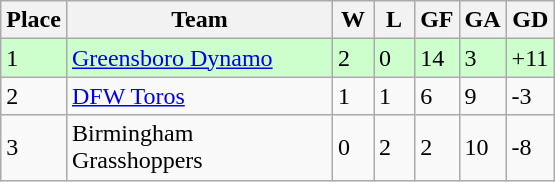<table class="wikitable">
<tr>
<th>Place</th>
<th width="170">Team</th>
<th width="20">W</th>
<th width="20">L</th>
<th width="20">GF</th>
<th width="20">GA</th>
<th width="25">GD</th>
</tr>
<tr bgcolor=#ccffcc>
<td>1</td>
<td><a href='#'>Greensboro Dynamo</a></td>
<td>2</td>
<td>0</td>
<td>14</td>
<td>3</td>
<td>+11</td>
</tr>
<tr>
<td>2</td>
<td><a href='#'>DFW Toros</a></td>
<td>1</td>
<td>1</td>
<td>6</td>
<td>9</td>
<td>-3</td>
</tr>
<tr>
<td>3</td>
<td>Birmingham Grasshoppers</td>
<td>0</td>
<td>2</td>
<td>2</td>
<td>10</td>
<td>-8</td>
</tr>
</table>
